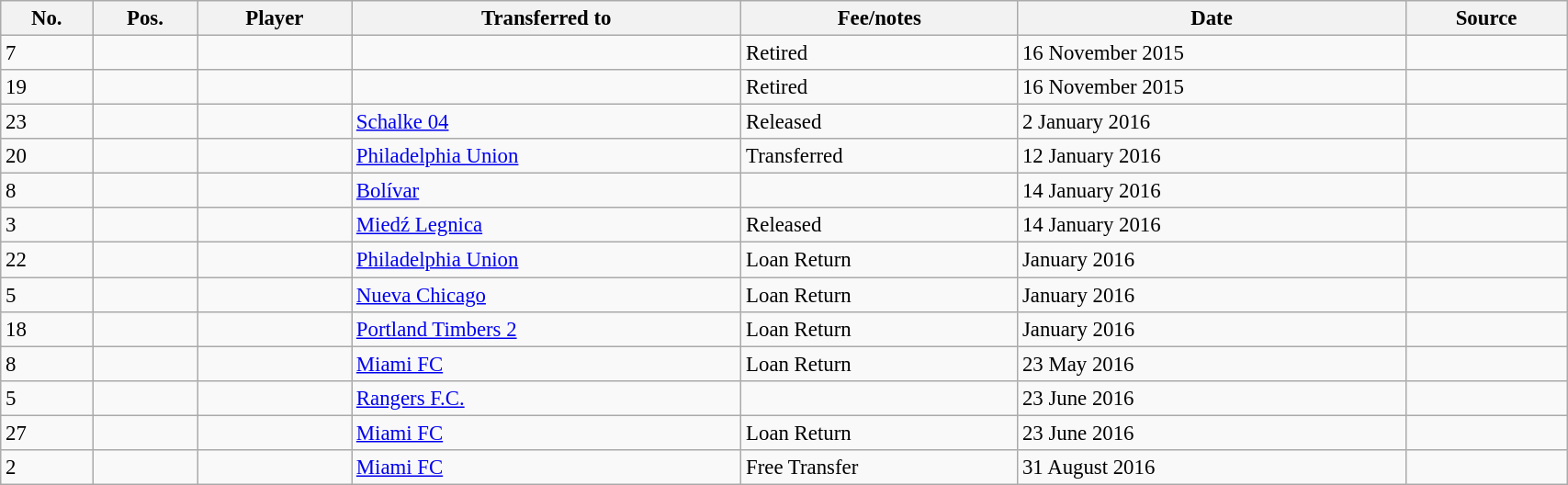<table class="wikitable sortable" style="width:90%; text-align:center; font-size:95%; text-align:left;">
<tr>
<th><strong>No.</strong></th>
<th><strong>Pos.</strong></th>
<th><strong>Player</strong></th>
<th><strong>Transferred to</strong></th>
<th><strong>Fee/notes</strong></th>
<th><strong>Date</strong></th>
<th><strong>Source</strong></th>
</tr>
<tr>
<td>7</td>
<td align=center></td>
<td></td>
<td></td>
<td>Retired</td>
<td>16 November 2015</td>
<td></td>
</tr>
<tr>
<td>19</td>
<td align=center></td>
<td></td>
<td></td>
<td>Retired</td>
<td>16 November 2015</td>
<td></td>
</tr>
<tr>
<td>23</td>
<td align=center></td>
<td></td>
<td> <a href='#'>Schalke 04</a></td>
<td>Released</td>
<td>2 January 2016</td>
<td></td>
</tr>
<tr>
<td>20</td>
<td align=center></td>
<td></td>
<td> <a href='#'>Philadelphia Union</a></td>
<td>Transferred</td>
<td>12 January 2016</td>
<td></td>
</tr>
<tr>
<td>8</td>
<td align=center></td>
<td></td>
<td> <a href='#'>Bolívar</a></td>
<td></td>
<td>14 January 2016</td>
<td></td>
</tr>
<tr>
<td>3</td>
<td align=center></td>
<td></td>
<td> <a href='#'>Miedź Legnica</a></td>
<td>Released</td>
<td>14 January 2016</td>
<td></td>
</tr>
<tr>
<td>22</td>
<td align=center></td>
<td></td>
<td> <a href='#'>Philadelphia Union</a></td>
<td>Loan Return</td>
<td>January 2016</td>
<td></td>
</tr>
<tr>
<td>5</td>
<td align=center></td>
<td></td>
<td> <a href='#'>Nueva Chicago</a></td>
<td>Loan Return</td>
<td>January 2016</td>
<td></td>
</tr>
<tr>
<td>18</td>
<td align=center></td>
<td></td>
<td> <a href='#'>Portland Timbers 2</a></td>
<td>Loan Return</td>
<td>January 2016</td>
<td></td>
</tr>
<tr>
<td>8</td>
<td align=center></td>
<td></td>
<td> <a href='#'>Miami FC</a></td>
<td>Loan Return</td>
<td>23 May 2016</td>
<td></td>
</tr>
<tr>
<td>5</td>
<td align=center></td>
<td></td>
<td> <a href='#'>Rangers F.C.</a></td>
<td></td>
<td>23 June 2016</td>
<td></td>
</tr>
<tr>
<td>27</td>
<td align=center></td>
<td></td>
<td> <a href='#'>Miami FC</a></td>
<td>Loan Return</td>
<td>23 June 2016</td>
<td></td>
</tr>
<tr>
<td>2</td>
<td align=center></td>
<td></td>
<td> <a href='#'>Miami FC</a></td>
<td>Free Transfer</td>
<td>31 August 2016</td>
<td></td>
</tr>
</table>
